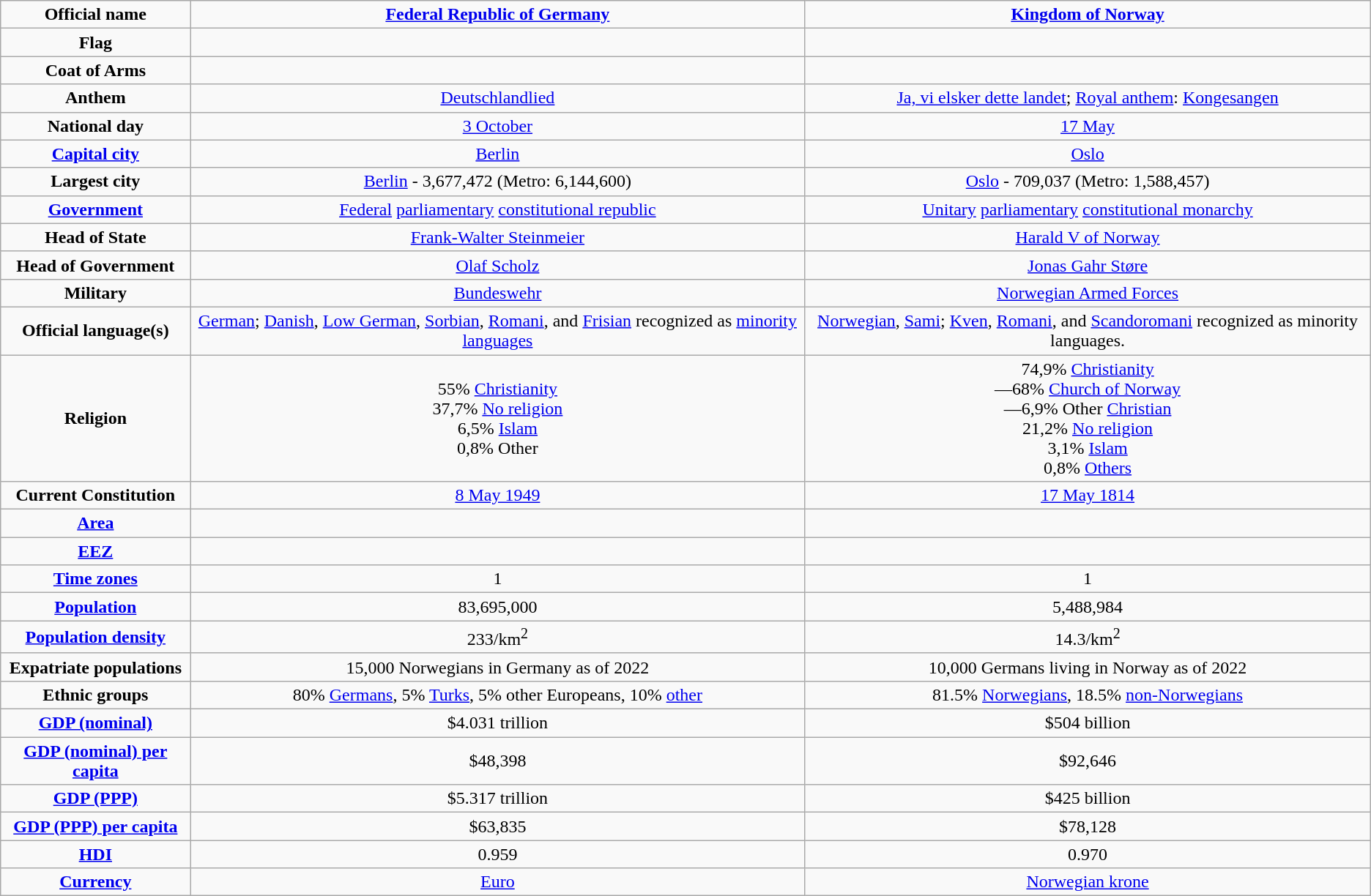<table class="wikitable" width="auto" style="text-align: center">
<tr>
<td><strong>Official name</strong></td>
<td><strong><a href='#'>Federal Republic of Germany</a></strong></td>
<td><strong><a href='#'>Kingdom of Norway</a></strong></td>
</tr>
<tr>
<td><strong>Flag</strong></td>
<td></td>
<td></td>
</tr>
<tr>
<td><strong>Coat of Arms</strong></td>
<td></td>
<td></td>
</tr>
<tr>
<td><strong>Anthem</strong></td>
<td><a href='#'>Deutschlandlied</a></td>
<td><a href='#'>Ja, vi elsker dette landet</a>; <a href='#'>Royal anthem</a>: <a href='#'>Kongesangen</a></td>
</tr>
<tr>
<td><strong>National day</strong></td>
<td><a href='#'>3 October</a></td>
<td><a href='#'>17 May</a></td>
</tr>
<tr>
<td><strong><a href='#'>Capital city</a></strong></td>
<td><a href='#'>Berlin</a></td>
<td><a href='#'>Oslo</a></td>
</tr>
<tr>
<td><strong>Largest city</strong></td>
<td><a href='#'>Berlin</a> - 3,677,472 (Metro: 6,144,600)</td>
<td><a href='#'>Oslo</a> - 709,037 (Metro: 1,588,457)</td>
</tr>
<tr>
<td><strong><a href='#'>Government</a></strong></td>
<td><a href='#'>Federal</a> <a href='#'>parliamentary</a> <a href='#'>constitutional republic</a></td>
<td><a href='#'>Unitary</a> <a href='#'>parliamentary</a> <a href='#'>constitutional monarchy</a></td>
</tr>
<tr>
<td><strong>Head of State</strong></td>
<td><a href='#'>Frank-Walter Steinmeier</a></td>
<td><a href='#'>Harald V of Norway</a></td>
</tr>
<tr>
<td><strong>Head of Government</strong></td>
<td><a href='#'>Olaf Scholz</a></td>
<td><a href='#'>Jonas Gahr Støre</a></td>
</tr>
<tr>
<td><strong>Military</strong></td>
<td><a href='#'>Bundeswehr</a></td>
<td><a href='#'>Norwegian Armed Forces</a></td>
</tr>
<tr>
<td><strong>Official language(s)</strong></td>
<td><a href='#'>German</a>; <a href='#'>Danish</a>, <a href='#'>Low German</a>, <a href='#'>Sorbian</a>, <a href='#'>Romani</a>, and <a href='#'>Frisian</a> recognized as <a href='#'>minority languages</a></td>
<td><a href='#'>Norwegian</a>, <a href='#'>Sami</a>; <a href='#'>Kven</a>, <a href='#'>Romani</a>, and <a href='#'>Scandoromani</a> recognized as minority languages.</td>
</tr>
<tr>
<td><strong>Religion</strong></td>
<td>55% <a href='#'>Christianity</a><br>37,7% <a href='#'>No religion</a><br>6,5% <a href='#'>Islam</a><br>0,8% Other</td>
<td>74,9% <a href='#'>Christianity</a><br>—68% <a href='#'>Church of Norway</a><br>—6,9% Other <a href='#'>Christian</a><br>21,2% <a href='#'>No religion</a><br>3,1% <a href='#'>Islam</a><br>0,8% <a href='#'>Others</a></td>
</tr>
<tr>
<td><strong>Current Constitution</strong></td>
<td><a href='#'>8 May 1949</a></td>
<td><a href='#'>17 May 1814</a></td>
</tr>
<tr>
<td><strong><a href='#'>Area</a></strong></td>
<td></td>
<td></td>
</tr>
<tr>
<td><strong><a href='#'>EEZ</a></strong></td>
<td></td>
<td></td>
</tr>
<tr>
<td><strong><a href='#'>Time zones</a></strong></td>
<td>1</td>
<td>1</td>
</tr>
<tr>
<td><strong><a href='#'>Population</a></strong></td>
<td>83,695,000</td>
<td>5,488,984</td>
</tr>
<tr>
<td><strong><a href='#'>Population density</a></strong></td>
<td>233/km<sup>2</sup></td>
<td>14.3/km<sup>2</sup></td>
</tr>
<tr>
<td><strong>Expatriate populations</strong></td>
<td>15,000 Norwegians in Germany as of 2022</td>
<td>10,000 Germans living in Norway as of 2022</td>
</tr>
<tr>
<td><strong>Ethnic groups</strong></td>
<td>80% <a href='#'>Germans</a>, 5% <a href='#'>Turks</a>, 5% other Europeans, 10% <a href='#'>other</a></td>
<td>81.5% <a href='#'>Norwegians</a>, 18.5% <a href='#'>non-Norwegians</a></td>
</tr>
<tr>
<td><strong><a href='#'>GDP (nominal)</a></strong></td>
<td>$4.031 trillion</td>
<td>$504 billion</td>
</tr>
<tr>
<td><strong><a href='#'>GDP (nominal) per capita</a></strong></td>
<td>$48,398</td>
<td>$92,646</td>
</tr>
<tr>
<td><strong><a href='#'>GDP (PPP)</a></strong></td>
<td>$5.317 trillion</td>
<td>$425 billion</td>
</tr>
<tr>
<td><strong><a href='#'>GDP (PPP) per capita</a></strong></td>
<td>$63,835</td>
<td>$78,128</td>
</tr>
<tr>
<td><strong><a href='#'>HDI</a></strong></td>
<td>0.959</td>
<td>0.970</td>
</tr>
<tr>
<td><strong><a href='#'>Currency</a></strong></td>
<td><a href='#'>Euro</a></td>
<td><a href='#'>Norwegian krone</a></td>
</tr>
</table>
